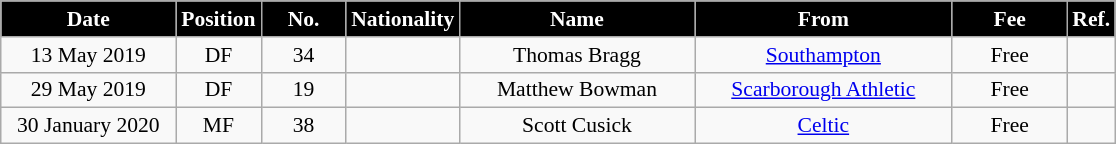<table class="wikitable"  style="text-align:center; font-size:90%; ">
<tr>
<th style="background:#000000; color:white; width:110px;">Date</th>
<th style="background:#000000; color:white; width:50px;">Position</th>
<th style="background:#000000; color:white; width:50px;">No.</th>
<th style="background:#000000; color:white; width:50px;">Nationality</th>
<th style="background:#000000; color:white; width:150px;">Name</th>
<th style="background:#000000; color:white; width:165px;">From</th>
<th style="background:#000000; color:white; width:70px;">Fee</th>
<th style="background:#000000; color:white; width:25px;">Ref.</th>
</tr>
<tr>
<td>13 May 2019</td>
<td>DF</td>
<td>34</td>
<td></td>
<td>Thomas Bragg</td>
<td> <a href='#'>Southampton</a></td>
<td>Free</td>
<td></td>
</tr>
<tr>
<td>29 May 2019</td>
<td>DF</td>
<td>19</td>
<td></td>
<td>Matthew Bowman</td>
<td> <a href='#'>Scarborough Athletic</a></td>
<td>Free</td>
<td></td>
</tr>
<tr>
<td>30 January 2020</td>
<td>MF</td>
<td>38</td>
<td></td>
<td>Scott Cusick</td>
<td><a href='#'>Celtic</a></td>
<td>Free</td>
<td></td>
</tr>
</table>
